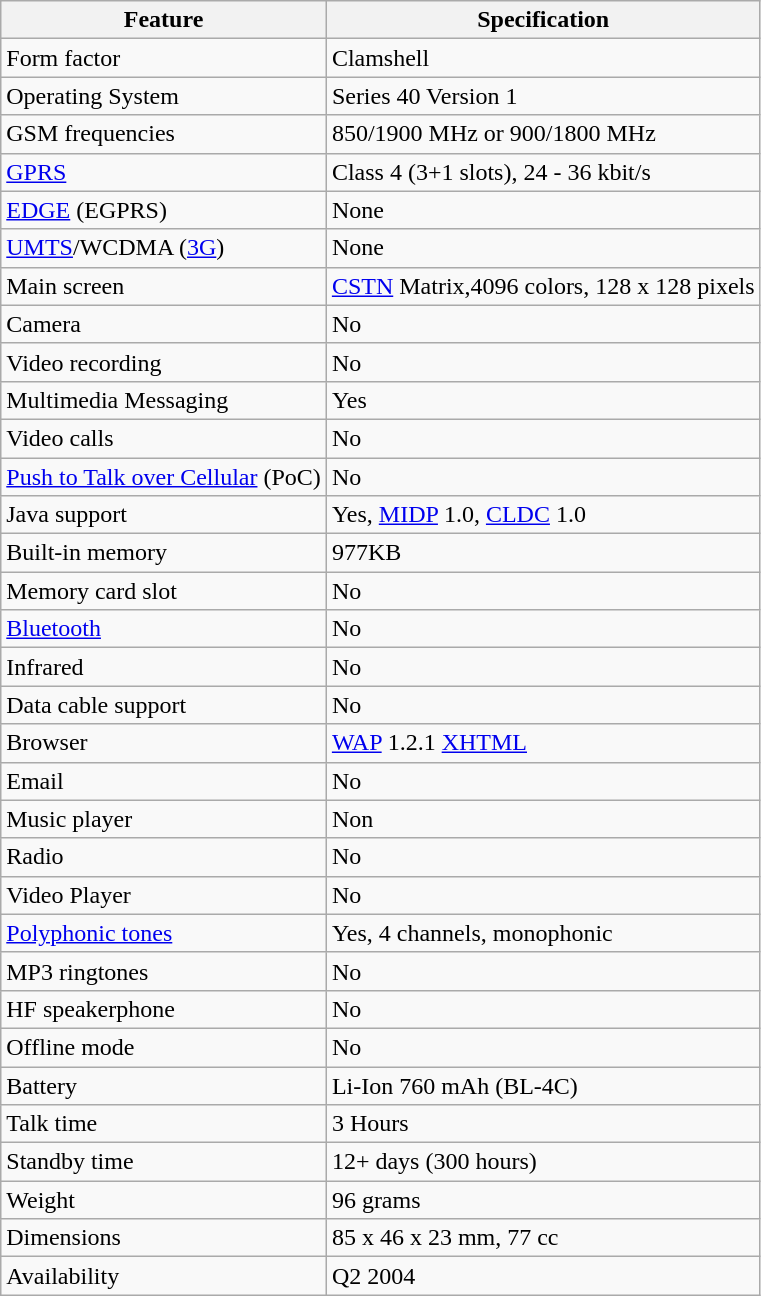<table class="wikitable">
<tr>
<th>Feature</th>
<th>Specification</th>
</tr>
<tr>
<td>Form factor</td>
<td>Clamshell</td>
</tr>
<tr>
<td>Operating System</td>
<td>Series 40 Version 1</td>
</tr>
<tr>
<td>GSM frequencies</td>
<td>850/1900 MHz or 900/1800 MHz</td>
</tr>
<tr>
<td><a href='#'>GPRS</a></td>
<td>Class 4 (3+1 slots), 24 - 36 kbit/s</td>
</tr>
<tr>
<td><a href='#'>EDGE</a> (EGPRS)</td>
<td>None</td>
</tr>
<tr>
<td><a href='#'>UMTS</a>/WCDMA (<a href='#'>3G</a>)</td>
<td>None</td>
</tr>
<tr>
<td>Main screen</td>
<td><a href='#'>CSTN</a> Matrix,4096 colors, 128 x 128 pixels</td>
</tr>
<tr>
<td>Camera</td>
<td>No</td>
</tr>
<tr>
<td>Video recording</td>
<td>No</td>
</tr>
<tr>
<td>Multimedia Messaging</td>
<td>Yes</td>
</tr>
<tr>
<td>Video calls</td>
<td>No</td>
</tr>
<tr>
<td><a href='#'>Push to Talk over Cellular</a> (PoC)</td>
<td>No</td>
</tr>
<tr>
<td>Java support</td>
<td>Yes, <a href='#'>MIDP</a> 1.0, <a href='#'>CLDC</a> 1.0</td>
</tr>
<tr>
<td>Built-in memory</td>
<td>977KB</td>
</tr>
<tr>
<td>Memory card slot</td>
<td>No</td>
</tr>
<tr>
<td><a href='#'>Bluetooth</a></td>
<td>No</td>
</tr>
<tr>
<td>Infrared</td>
<td>No</td>
</tr>
<tr>
<td>Data cable support</td>
<td>No</td>
</tr>
<tr>
<td>Browser</td>
<td><a href='#'>WAP</a> 1.2.1 <a href='#'>XHTML</a></td>
</tr>
<tr>
<td>Email</td>
<td>No</td>
</tr>
<tr>
<td>Music player</td>
<td>Non</td>
</tr>
<tr>
<td>Radio</td>
<td>No</td>
</tr>
<tr>
<td>Video Player</td>
<td>No</td>
</tr>
<tr>
<td><a href='#'>Polyphonic tones</a></td>
<td>Yes, 4 channels, monophonic</td>
</tr>
<tr>
<td>MP3 ringtones</td>
<td>No</td>
</tr>
<tr>
<td>HF speakerphone</td>
<td>No</td>
</tr>
<tr>
<td>Offline mode</td>
<td>No</td>
</tr>
<tr>
<td>Battery</td>
<td>Li-Ion 760 mAh (BL-4C)</td>
</tr>
<tr>
<td>Talk time</td>
<td>3 Hours</td>
</tr>
<tr>
<td>Standby time</td>
<td>12+ days (300 hours)</td>
</tr>
<tr>
<td>Weight</td>
<td>96 grams</td>
</tr>
<tr>
<td>Dimensions</td>
<td>85 x 46 x 23 mm, 77 cc</td>
</tr>
<tr>
<td>Availability</td>
<td>Q2 2004</td>
</tr>
</table>
